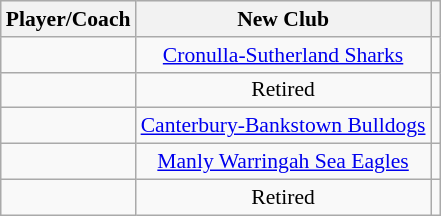<table class="wikitable sortable" style="text-align: center; font-size:90%">
<tr style="background:#efefef;">
<th>Player/Coach</th>
<th>New Club</th>
<th></th>
</tr>
<tr>
<td></td>
<td> <a href='#'>Cronulla-Sutherland Sharks</a></td>
<td></td>
</tr>
<tr>
<td></td>
<td>Retired</td>
<td></td>
</tr>
<tr>
<td></td>
<td> <a href='#'>Canterbury-Bankstown Bulldogs</a></td>
<td></td>
</tr>
<tr>
<td></td>
<td> <a href='#'>Manly Warringah Sea Eagles</a></td>
<td></td>
</tr>
<tr>
<td></td>
<td>Retired</td>
<td></td>
</tr>
</table>
